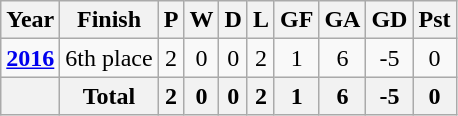<table class="wikitable sortable" style="text-align:center">
<tr>
<th>Year</th>
<th>Finish</th>
<th>P</th>
<th>W</th>
<th>D</th>
<th>L</th>
<th>GF</th>
<th>GA</th>
<th>GD</th>
<th>Pst</th>
</tr>
<tr>
<td><strong><a href='#'>2016</a></strong></td>
<td>6th place</td>
<td>2</td>
<td>0</td>
<td>0</td>
<td>2</td>
<td>1</td>
<td>6</td>
<td>-5</td>
<td>0</td>
</tr>
<tr>
<th></th>
<th>Total</th>
<th>2</th>
<th>0</th>
<th>0</th>
<th>2</th>
<th>1</th>
<th>6</th>
<th>-5</th>
<th>0</th>
</tr>
</table>
